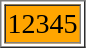<table border="1">
<tr ---- size="40">
<td style="background:orange; font-size: 14pt; color: black">12345</td>
</tr>
</table>
